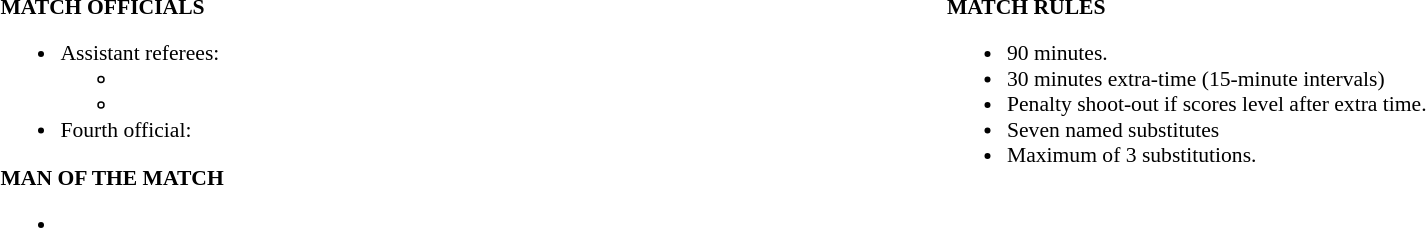<table width=100% style="font-size: 90%">
<tr>
<td width=50% valign=top><br><strong>MATCH OFFICIALS</strong><ul><li>Assistant referees:<ul><li></li><li></li></ul></li><li>Fourth official:</li></ul><strong>MAN OF THE MATCH</strong><ul><li></li></ul></td>
<td width=50% valign=top><br><strong>MATCH RULES</strong><ul><li>90 minutes.</li><li>30 minutes extra-time (15-minute intervals)</li><li>Penalty shoot-out if scores level after extra time.</li><li>Seven named substitutes</li><li>Maximum of 3 substitutions.</li></ul></td>
</tr>
</table>
